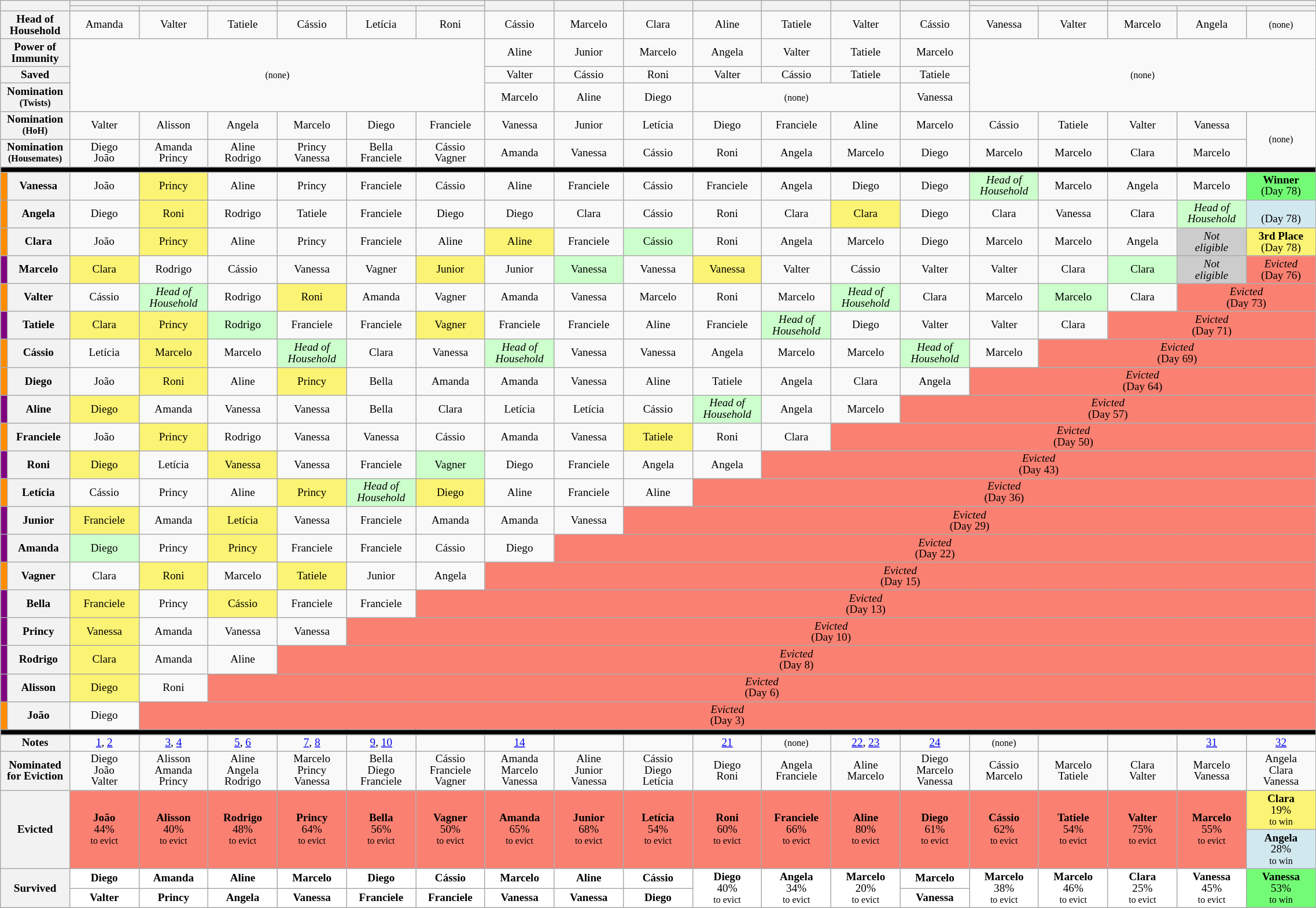<table class="wikitable" style="text-align:center; font-size:80%; width:120%; line-height:13px;">
<tr>
<th colspan=2 rowspan=2 width=5%></th>
<th colspan=3 width=5%> </th>
<th colspan=3 width=5%></th>
<th rowspan=2 width=5%></th>
<th rowspan=2 width=5%></th>
<th rowspan=2 width=5%></th>
<th rowspan=2 width=5%></th>
<th rowspan=2 width=5%></th>
<th rowspan=2 width=5%></th>
<th rowspan=2 width=5%></th>
<th colspan=2 width=5%></th>
<th colspan=3 width=5%></th>
</tr>
<tr>
<th width=5%></th>
<th width=5%></th>
<th width=5%></th>
<th width=5%></th>
<th width=5%></th>
<th width=5%></th>
<th width=5%></th>
<th width=5%></th>
<th width=5%></th>
<th width=5%></th>
<th width=5%></th>
</tr>
<tr>
<th colspan=2>Head of<br>Household</th>
<td>Amanda</td>
<td>Valter</td>
<td>Tatiele</td>
<td>Cássio</td>
<td>Letícia</td>
<td>Roni</td>
<td>Cássio</td>
<td>Marcelo</td>
<td>Clara</td>
<td>Aline</td>
<td>Tatiele</td>
<td>Valter</td>
<td>Cássio</td>
<td>Vanessa</td>
<td>Valter</td>
<td>Marcelo</td>
<td>Angela</td>
<td><small>(none)</small></td>
</tr>
<tr>
<th colspan=2>Power of<br>Immunity</th>
<td rowspan=3 colspan=6><small>(none)</small></td>
<td>Aline</td>
<td>Junior</td>
<td>Marcelo</td>
<td>Angela</td>
<td>Valter</td>
<td>Tatiele</td>
<td>Marcelo</td>
<td rowspan=3 colspan=5><small>(none)</small></td>
</tr>
<tr>
<th colspan=2>Saved</th>
<td>Valter</td>
<td>Cássio</td>
<td>Roni</td>
<td>Valter</td>
<td>Cássio</td>
<td>Tatiele</td>
<td>Tatiele</td>
</tr>
<tr>
<th colspan=2>Nomination<br><small>(Twists)</small></th>
<td>Marcelo</td>
<td>Aline</td>
<td>Diego</td>
<td colspan=3><small>(none)</small></td>
<td>Vanessa</td>
</tr>
<tr>
<th colspan=2>Nomination<br><small>(HoH)</small></th>
<td>Valter</td>
<td>Alisson</td>
<td>Angela</td>
<td>Marcelo</td>
<td>Diego</td>
<td>Franciele</td>
<td>Vanessa</td>
<td>Junior</td>
<td>Letícia</td>
<td>Diego</td>
<td>Franciele</td>
<td>Aline</td>
<td>Marcelo</td>
<td>Cássio</td>
<td>Tatiele</td>
<td>Valter</td>
<td>Vanessa</td>
<td rowspan=2><small>(none)</small></td>
</tr>
<tr>
<th colspan=2>Nomination<br><small>(Housemates)</small></th>
<td>Diego<br>João</td>
<td>Amanda<br>Princy</td>
<td>Aline<br>Rodrigo</td>
<td>Princy<br>Vanessa</td>
<td>Bella<br>Franciele</td>
<td>Cássio<br>Vagner</td>
<td>Amanda</td>
<td>Vanessa</td>
<td>Cássio</td>
<td>Roni</td>
<td>Angela</td>
<td>Marcelo</td>
<td>Diego</td>
<td>Marcelo</td>
<td>Marcelo</td>
<td>Clara</td>
<td>Marcelo</td>
</tr>
<tr>
<td bgcolor="000000" colspan=21></td>
</tr>
<tr>
<td bgcolor="FF8C00"></td>
<th>Vanessa</th>
<td>João</td>
<td bgcolor="FBF373">Princy</td>
<td>Aline</td>
<td>Princy</td>
<td>Franciele</td>
<td>Cássio</td>
<td>Aline</td>
<td>Franciele</td>
<td>Cássio</td>
<td>Franciele</td>
<td>Angela</td>
<td>Diego</td>
<td>Diego</td>
<td bgcolor="CCFFCC"><em>Head of<br>Household</em></td>
<td>Marcelo</td>
<td>Angela</td>
<td>Marcelo</td>
<td bgcolor="73FB76"><strong>Winner</strong><br>(Day 78)</td>
</tr>
<tr>
<td bgcolor="FF8C00"></td>
<th>Angela</th>
<td>Diego</td>
<td bgcolor="FBF373">Roni</td>
<td>Rodrigo</td>
<td>Tatiele</td>
<td>Franciele</td>
<td>Diego</td>
<td>Diego</td>
<td>Clara</td>
<td>Cássio</td>
<td>Roni</td>
<td>Clara</td>
<td bgcolor="FBF373">Clara</td>
<td>Diego</td>
<td>Clara</td>
<td>Vanessa</td>
<td>Clara</td>
<td bgcolor="CCFFCC"><em>Head of<br>Household</em></td>
<td bgcolor="D1E8EF"><strong></strong><br>(Day 78)</td>
</tr>
<tr>
<td bgcolor="FF8C00"></td>
<th>Clara</th>
<td>João</td>
<td bgcolor="FBF373">Princy</td>
<td>Aline</td>
<td>Princy</td>
<td>Franciele</td>
<td>Aline</td>
<td bgcolor="FBF373">Aline</td>
<td>Franciele</td>
<td bgcolor="CCFFCC">Cássio</td>
<td>Roni</td>
<td>Angela</td>
<td>Marcelo</td>
<td>Diego</td>
<td>Marcelo</td>
<td>Marcelo</td>
<td>Angela</td>
<td bgcolor="CCCCCC"><em>Not<br>eligible</em></td>
<td bgcolor="FBF373"><strong>3rd Place</strong><br>(Day 78)</td>
</tr>
<tr>
<td bgcolor="800080"></td>
<th>Marcelo</th>
<td bgcolor="FBF373">Clara</td>
<td>Rodrigo</td>
<td>Cássio</td>
<td>Vanessa</td>
<td>Vagner</td>
<td bgcolor="FBF373">Junior</td>
<td>Junior</td>
<td bgcolor="CCFFCC">Vanessa</td>
<td>Vanessa</td>
<td bgcolor="FBF373">Vanessa</td>
<td>Valter</td>
<td>Cássio</td>
<td>Valter</td>
<td>Valter</td>
<td>Clara</td>
<td bgcolor="CCFFCC">Clara</td>
<td bgcolor="CCCCCC"><em>Not<br>eligible</em></td>
<td bgcolor="FA8072"><em>Evicted</em><br>(Day 76)</td>
</tr>
<tr>
<td bgcolor="FF8C00"></td>
<th>Valter</th>
<td>Cássio</td>
<td bgcolor="CCFFCC"><em>Head of<br>Household</em></td>
<td>Rodrigo</td>
<td bgcolor="FBF373">Roni</td>
<td>Amanda</td>
<td>Vagner</td>
<td>Amanda</td>
<td>Vanessa</td>
<td>Marcelo</td>
<td>Roni</td>
<td>Marcelo</td>
<td bgcolor="CCFFCC"><em>Head of<br>Household</em></td>
<td>Clara</td>
<td>Marcelo</td>
<td bgcolor="CCFFCC">Marcelo</td>
<td>Clara</td>
<td bgcolor="FA8072" colspan=2><em>Evicted</em><br>(Day 73)</td>
</tr>
<tr>
<td bgcolor="800080"></td>
<th>Tatiele</th>
<td bgcolor="FBF373">Clara</td>
<td bgcolor="FBF373">Princy</td>
<td bgcolor="CCFFCC">Rodrigo</td>
<td>Franciele</td>
<td>Franciele</td>
<td bgcolor="FBF373">Vagner</td>
<td>Franciele</td>
<td>Franciele</td>
<td>Aline</td>
<td>Franciele</td>
<td bgcolor="CCFFCC"><em>Head of<br>Household</em></td>
<td>Diego</td>
<td>Valter</td>
<td>Valter</td>
<td>Clara</td>
<td bgcolor="FA8072" colspan=3><em>Evicted</em><br>(Day 71)</td>
</tr>
<tr>
<td bgcolor="FF8C00"></td>
<th>Cássio</th>
<td>Letícia</td>
<td bgcolor="FBF373">Marcelo</td>
<td>Marcelo</td>
<td bgcolor="CCFFCC"><em>Head of<br>Household</em></td>
<td>Clara</td>
<td>Vanessa</td>
<td bgcolor="CCFFCC"><em>Head of<br>Household</em></td>
<td>Vanessa</td>
<td>Vanessa</td>
<td>Angela</td>
<td>Marcelo</td>
<td>Marcelo</td>
<td bgcolor="CCFFCC"><em>Head of<br>Household</em></td>
<td>Marcelo</td>
<td bgcolor="FA8072" colspan=4><em>Evicted</em><br>(Day 69)</td>
</tr>
<tr>
<td bgcolor="FF8C00"></td>
<th>Diego</th>
<td>João</td>
<td bgcolor="FBF373">Roni</td>
<td>Aline</td>
<td bgcolor="FBF373">Princy</td>
<td>Bella</td>
<td>Amanda</td>
<td>Amanda</td>
<td>Vanessa</td>
<td>Aline</td>
<td>Tatiele</td>
<td>Angela</td>
<td>Clara</td>
<td>Angela</td>
<td bgcolor="FA8072" colspan=5><em>Evicted</em><br>(Day 64)</td>
</tr>
<tr>
<td bgcolor="800080"></td>
<th>Aline</th>
<td bgcolor="FBF373">Diego</td>
<td>Amanda</td>
<td>Vanessa</td>
<td>Vanessa</td>
<td>Bella</td>
<td>Clara</td>
<td>Letícia</td>
<td>Letícia</td>
<td>Cássio</td>
<td bgcolor="CCFFCC"><em>Head of<br>Household</em></td>
<td>Angela</td>
<td>Marcelo</td>
<td bgcolor="FA8072" colspan=6><em>Evicted</em><br>(Day 57)</td>
</tr>
<tr>
<td bgcolor="FF8C00"></td>
<th>Franciele</th>
<td>João</td>
<td bgcolor="FBF373">Princy</td>
<td>Rodrigo</td>
<td>Vanessa</td>
<td>Vanessa</td>
<td>Cássio</td>
<td>Amanda</td>
<td>Vanessa</td>
<td bgcolor=#FBF373>Tatiele</td>
<td>Roni</td>
<td>Clara</td>
<td bgcolor="FA8072" colspan=7><em>Evicted</em><br>(Day 50)</td>
</tr>
<tr>
<td bgcolor="800080"></td>
<th>Roni</th>
<td bgcolor="FBF373">Diego</td>
<td>Letícia</td>
<td bgcolor="FBF373">Vanessa</td>
<td>Vanessa</td>
<td>Franciele</td>
<td bgcolor="CCFFCC">Vagner</td>
<td>Diego</td>
<td>Franciele</td>
<td>Angela</td>
<td>Angela</td>
<td bgcolor="FA8072" colspan=8><em>Evicted</em><br>(Day 43)</td>
</tr>
<tr>
<td bgcolor="FF8C00"></td>
<th>Letícia</th>
<td>Cássio</td>
<td>Princy</td>
<td>Aline</td>
<td bgcolor="FBF373">Princy</td>
<td bgcolor="CCFFCC"><em>Head of<br>Household</em></td>
<td bgcolor="FBF373">Diego</td>
<td>Aline</td>
<td>Franciele</td>
<td>Aline</td>
<td bgcolor="FA8072" colspan=9><em>Evicted</em><br>(Day 36)</td>
</tr>
<tr>
<td bgcolor="800080"></td>
<th>Junior</th>
<td bgcolor="FBF373">Franciele</td>
<td>Amanda</td>
<td bgcolor="FBF373">Letícia</td>
<td>Vanessa</td>
<td>Franciele</td>
<td>Amanda</td>
<td>Amanda</td>
<td>Vanessa</td>
<td bgcolor="FA8072" colspan=10><em>Evicted</em><br>(Day 29)</td>
</tr>
<tr>
<td bgcolor="800080"></td>
<th>Amanda</th>
<td bgcolor="CCFFCC">Diego</td>
<td>Princy</td>
<td bgcolor="FBF373">Princy</td>
<td>Franciele</td>
<td>Franciele</td>
<td>Cássio</td>
<td>Diego</td>
<td bgcolor="FA8072" colspan=11><em>Evicted</em><br>(Day 22)</td>
</tr>
<tr>
<td bgcolor="FF8C00"></td>
<th>Vagner</th>
<td>Clara</td>
<td bgcolor="FBF373">Roni</td>
<td>Marcelo</td>
<td bgcolor="FBF373">Tatiele</td>
<td>Junior</td>
<td>Angela</td>
<td bgcolor="FA8072" colspan=12><em>Evicted</em><br>(Day 15)</td>
</tr>
<tr>
<td bgcolor="800080"></td>
<th>Bella</th>
<td bgcolor="FBF373">Franciele</td>
<td>Princy</td>
<td bgcolor="FBF373">Cássio</td>
<td>Franciele</td>
<td>Franciele</td>
<td bgcolor="FA8072" colspan=13><em>Evicted</em><br>(Day 13)</td>
</tr>
<tr>
<td bgcolor="800080"></td>
<th>Princy</th>
<td bgcolor="FBF373">Vanessa</td>
<td>Amanda</td>
<td>Vanessa</td>
<td>Vanessa</td>
<td bgcolor="FA8072" colspan=14><em>Evicted</em><br>(Day 10)</td>
</tr>
<tr>
<td bgcolor="800080"></td>
<th>Rodrigo</th>
<td bgcolor="FBF373">Clara</td>
<td>Amanda</td>
<td>Aline</td>
<td bgcolor="FA8072" colspan=15><em>Evicted</em><br>(Day 8)</td>
</tr>
<tr>
<td bgcolor="800080"></td>
<th>Alisson</th>
<td bgcolor="FBF373">Diego</td>
<td>Roni</td>
<td bgcolor="FA8072" colspan=16><em>Evicted</em><br>(Day 6)</td>
</tr>
<tr>
<td bgcolor="FF8C00"></td>
<th>João</th>
<td>Diego</td>
<td bgcolor="FA8072" colspan=17><em>Evicted</em><br>(Day 3)</td>
</tr>
<tr>
<td bgcolor="000000" colspan=21></td>
</tr>
<tr>
<th colspan=2>Notes</th>
<td><a href='#'>1</a>, <a href='#'>2</a></td>
<td><a href='#'>3</a>, <a href='#'>4</a></td>
<td><a href='#'>5</a>, <a href='#'>6</a></td>
<td><a href='#'>7</a>, <a href='#'>8</a></td>
<td><a href='#'>9</a>, <a href='#'>10</a></td>
<td></td>
<td><a href='#'>14</a></td>
<td></td>
<td></td>
<td><a href='#'>21</a></td>
<td><small>(none)</small></td>
<td><a href='#'>22</a>, <a href='#'>23</a></td>
<td><a href='#'>24</a></td>
<td><small>(none)</small></td>
<td></td>
<td></td>
<td><a href='#'>31</a></td>
<td><a href='#'>32</a></td>
</tr>
<tr>
<th colspan=2>Nominated<br>for Eviction</th>
<td>Diego<br>João<br>Valter</td>
<td>Alisson<br>Amanda<br>Princy</td>
<td>Aline<br>Angela<br>Rodrigo</td>
<td>Marcelo<br>Princy<br>Vanessa</td>
<td>Bella<br>Diego<br>Franciele</td>
<td>Cássio<br>Franciele<br>Vagner</td>
<td>Amanda<br>Marcelo<br>Vanessa</td>
<td>Aline<br>Junior<br>Vanessa</td>
<td>Cássio<br>Diego<br>Letícia</td>
<td>Diego<br>Roni</td>
<td>Angela<br>Franciele</td>
<td>Aline<br>Marcelo</td>
<td>Diego<br>Marcelo<br>Vanessa</td>
<td>Cássio<br>Marcelo</td>
<td>Marcelo<br>Tatiele</td>
<td>Clara<br>Valter</td>
<td>Marcelo<br>Vanessa</td>
<td>Angela<br>Clara<br>Vanessa</td>
</tr>
<tr>
<th rowspan=2 colspan=2>Evicted</th>
<td rowspan=2 bgcolor="FA8072"><strong>João</strong><br>44%<br><small>to evict</small></td>
<td rowspan=2 bgcolor="FA8072"><strong>Alisson</strong><br>40%<br><small>to evict</small></td>
<td rowspan=2 bgcolor="FA8072"><strong>Rodrigo</strong><br>48%<br><small>to evict</small></td>
<td rowspan=2 bgcolor="FA8072"><strong>Princy</strong><br>64%<br><small>to evict</small></td>
<td rowspan=2 bgcolor="FA8072"><strong>Bella</strong><br>56%<br><small>to evict</small></td>
<td rowspan=2 bgcolor="FA8072"><strong>Vagner</strong><br>50%<br><small>to evict</small></td>
<td rowspan=2 bgcolor="FA8072"><strong>Amanda</strong><br>65%<br><small>to evict</small></td>
<td rowspan=2 bgcolor="FA8072"><strong>Junior</strong><br>68%<br><small>to evict</small></td>
<td rowspan=2 bgcolor="FA8072"><strong>Letícia</strong><br>54%<br><small>to evict</small></td>
<td rowspan=2 bgcolor="FA8072"><strong>Roni</strong><br>60%<br><small>to evict</small></td>
<td rowspan=2 bgcolor="FA8072"><strong>Franciele</strong><br>66%<br><small>to evict</small></td>
<td rowspan=2 bgcolor="FA8072"><strong>Aline</strong><br>80%<br><small>to evict</small></td>
<td rowspan=2 bgcolor="FA8072"><strong>Diego</strong><br>61%<br><small>to evict</small></td>
<td rowspan=2 bgcolor="FA8072"><strong>Cássio</strong><br>62%<br><small>to evict</small></td>
<td rowspan=2 bgcolor="FA8072"><strong>Tatiele</strong><br>54%<br><small>to evict</small></td>
<td rowspan=2 bgcolor="FA8072"><strong>Valter</strong><br>75%<br><small>to evict</small></td>
<td rowspan=2 bgcolor="FA8072"><strong>Marcelo</strong><br>55%<br><small>to evict</small></td>
<td rowspan=1 bgcolor="FBF373"><strong>Clara</strong><br>19%<br><small>to win</small></td>
</tr>
<tr>
<td rowspan=1 bgcolor="D1E8EF"><strong>Angela</strong><br>28%<br><small>to win</small></td>
</tr>
<tr>
<th rowspan=2 colspan=2>Survived</th>
<td rowspan=1 bgcolor="FFFFFF"><strong>Diego</strong><br><small></small></td>
<td rowspan=1 bgcolor="FFFFFF"><strong>Amanda</strong><br><small></small></td>
<td rowspan=1 bgcolor="FFFFFF"><strong>Aline</strong><br><small></small></td>
<td rowspan=1 bgcolor="FFFFFF"><strong>Marcelo</strong><br><small></small></td>
<td rowspan=1 bgcolor="FFFFFF"><strong>Diego</strong><br><small></small></td>
<td rowspan=1 bgcolor="FFFFFF"><strong>Cássio</strong><br><small></small></td>
<td rowspan=1 bgcolor="FFFFFF"><strong>Marcelo</strong><br><small></small></td>
<td rowspan=1 bgcolor="FFFFFF"><strong>Aline</strong><br><small></small></td>
<td rowspan=1 bgcolor="FFFFFF"><strong>Cássio</strong><br><small></small></td>
<td rowspan=2 bgcolor="FFFFFF"><strong>Diego</strong><br>40%<br><small>to evict</small></td>
<td rowspan=2 bgcolor="FFFFFF"><strong>Angela</strong><br>34%<br><small>to evict</small></td>
<td rowspan=2 bgcolor="FFFFFF"><strong>Marcelo</strong><br>20%<br><small>to evict</small></td>
<td rowspan=1 bgcolor="FFFFFF"><strong>Marcelo</strong><br><small></small></td>
<td rowspan=2 bgcolor="FFFFFF"><strong>Marcelo</strong><br>38%<br><small>to evict</small></td>
<td rowspan=2 bgcolor="FFFFFF"><strong>Marcelo</strong><br>46%<br><small>to evict</small></td>
<td rowspan=2 bgcolor="FFFFFF"><strong>Clara</strong><br>25%<br><small>to evict</small></td>
<td rowspan=2 bgcolor="FFFFFF"><strong>Vanessa</strong><br>45%<br><small>to evict</small></td>
<td rowspan=2 bgcolor="73FB76"><strong>Vanessa</strong><br>53%<br><small>to win</small></td>
</tr>
<tr>
<td rowspan=1 bgcolor="FFFFFF"><strong>Valter</strong><br><small></small></td>
<td rowspan=1 bgcolor="FFFFFF"><strong>Princy</strong><br><small></small></td>
<td rowspan=1 bgcolor="FFFFFF"><strong>Angela</strong><br><small></small></td>
<td rowspan=1 bgcolor="FFFFFF"><strong>Vanessa</strong><br><small></small></td>
<td rowspan=1 bgcolor="FFFFFF"><strong>Franciele</strong><br><small></small></td>
<td rowspan=1 bgcolor="FFFFFF"><strong>Franciele</strong><br><small></small></td>
<td rowspan=1 bgcolor="FFFFFF"><strong>Vanessa</strong><br><small></small></td>
<td rowspan=1 bgcolor="FFFFFF"><strong>Vanessa</strong><br><small></small></td>
<td rowspan=1 bgcolor="FFFFFF"><strong>Diego</strong><br><small></small></td>
<td rowspan=1 bgcolor="FFFFFF"><strong>Vanessa</strong><br><small></small></td>
</tr>
</table>
